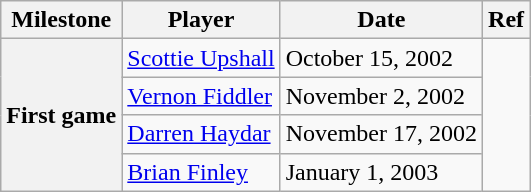<table class="wikitable">
<tr>
<th scope="col">Milestone</th>
<th scope="col">Player</th>
<th scope="col">Date</th>
<th scope="col">Ref</th>
</tr>
<tr>
<th rowspan=4>First game</th>
<td><a href='#'>Scottie Upshall</a></td>
<td>October 15, 2002</td>
<td rowspan=4></td>
</tr>
<tr>
<td><a href='#'>Vernon Fiddler</a></td>
<td>November 2, 2002</td>
</tr>
<tr>
<td><a href='#'>Darren Haydar</a></td>
<td>November 17, 2002</td>
</tr>
<tr>
<td><a href='#'>Brian Finley</a></td>
<td>January 1, 2003</td>
</tr>
</table>
